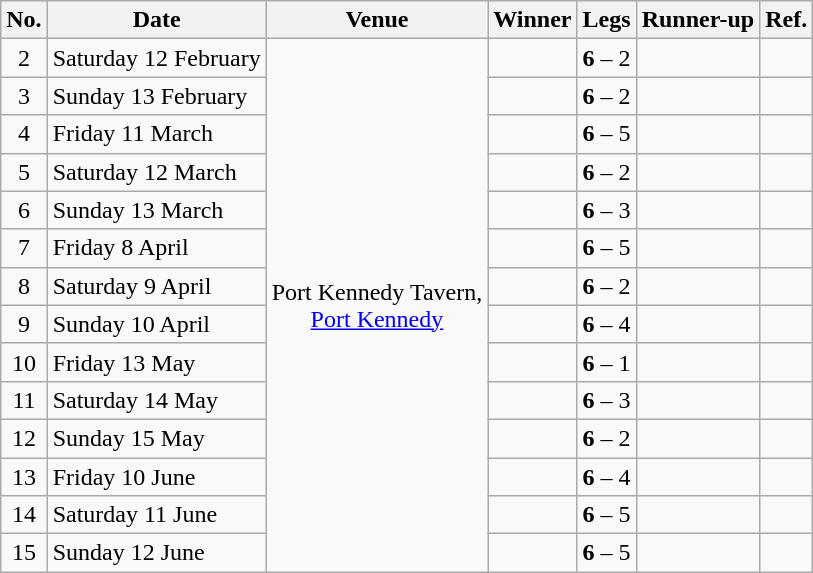<table class="wikitable">
<tr>
<th>No.</th>
<th>Date</th>
<th>Venue</th>
<th>Winner</th>
<th>Legs</th>
<th>Runner-up</th>
<th>Ref.</th>
</tr>
<tr>
<td align=center>2</td>
<td align=left>Saturday 12 February</td>
<td align="center" rowspan="14">Port Kennedy Tavern,<br> <a href='#'>Port Kennedy</a></td>
<td align="right"></td>
<td align="center"><strong>6</strong> – 2</td>
<td></td>
<td align="center"></td>
</tr>
<tr>
<td align=center>3</td>
<td align=left>Sunday 13 February</td>
<td align="right"></td>
<td align="center"><strong>6</strong> – 2</td>
<td></td>
<td align="center"></td>
</tr>
<tr>
<td align=center>4</td>
<td align=left>Friday 11 March</td>
<td align="right"></td>
<td align="center"><strong>6</strong> – 5</td>
<td></td>
<td align="center"></td>
</tr>
<tr>
<td align=center>5</td>
<td align=left>Saturday 12 March</td>
<td align="right"></td>
<td align="center"><strong>6</strong> – 2</td>
<td></td>
<td align="center"></td>
</tr>
<tr>
<td align=center>6</td>
<td align=left>Sunday 13 March</td>
<td align="right"></td>
<td align="center"><strong>6</strong> – 3</td>
<td></td>
<td align="center"></td>
</tr>
<tr>
<td align=center>7</td>
<td align=left>Friday 8 April</td>
<td align="right"></td>
<td align="center"><strong>6</strong> – 5</td>
<td></td>
<td align="center"></td>
</tr>
<tr>
<td align=center>8</td>
<td align=left>Saturday 9 April</td>
<td align="right"></td>
<td align="center"><strong>6</strong> – 2</td>
<td></td>
<td align="center"></td>
</tr>
<tr>
<td align=center>9</td>
<td align=left>Sunday 10 April</td>
<td align="right"></td>
<td align="center"><strong>6</strong> – 4</td>
<td></td>
<td align="center"></td>
</tr>
<tr>
<td align=center>10</td>
<td align=left>Friday 13 May</td>
<td align="right"></td>
<td align="center"><strong>6</strong> – 1</td>
<td></td>
<td align="center"></td>
</tr>
<tr>
<td align=center>11</td>
<td align=left>Saturday 14 May</td>
<td align="right"></td>
<td align="center"><strong>6</strong> – 3</td>
<td></td>
<td align="center"></td>
</tr>
<tr>
<td align=center>12</td>
<td align=left>Sunday 15 May</td>
<td align="right"></td>
<td align="center"><strong>6</strong> – 2</td>
<td></td>
<td align="center"></td>
</tr>
<tr>
<td align=center>13</td>
<td align=left>Friday 10 June</td>
<td align="right"></td>
<td align="center"><strong>6</strong> – 4</td>
<td></td>
<td align="center"></td>
</tr>
<tr>
<td align=center>14</td>
<td align=left>Saturday 11 June</td>
<td align="right"></td>
<td align="center"><strong>6</strong> – 5</td>
<td></td>
<td align="center"></td>
</tr>
<tr>
<td align=center>15</td>
<td align=left>Sunday 12 June</td>
<td align="right"></td>
<td align="center"><strong>6</strong> – 5</td>
<td></td>
<td align="center"></td>
</tr>
</table>
